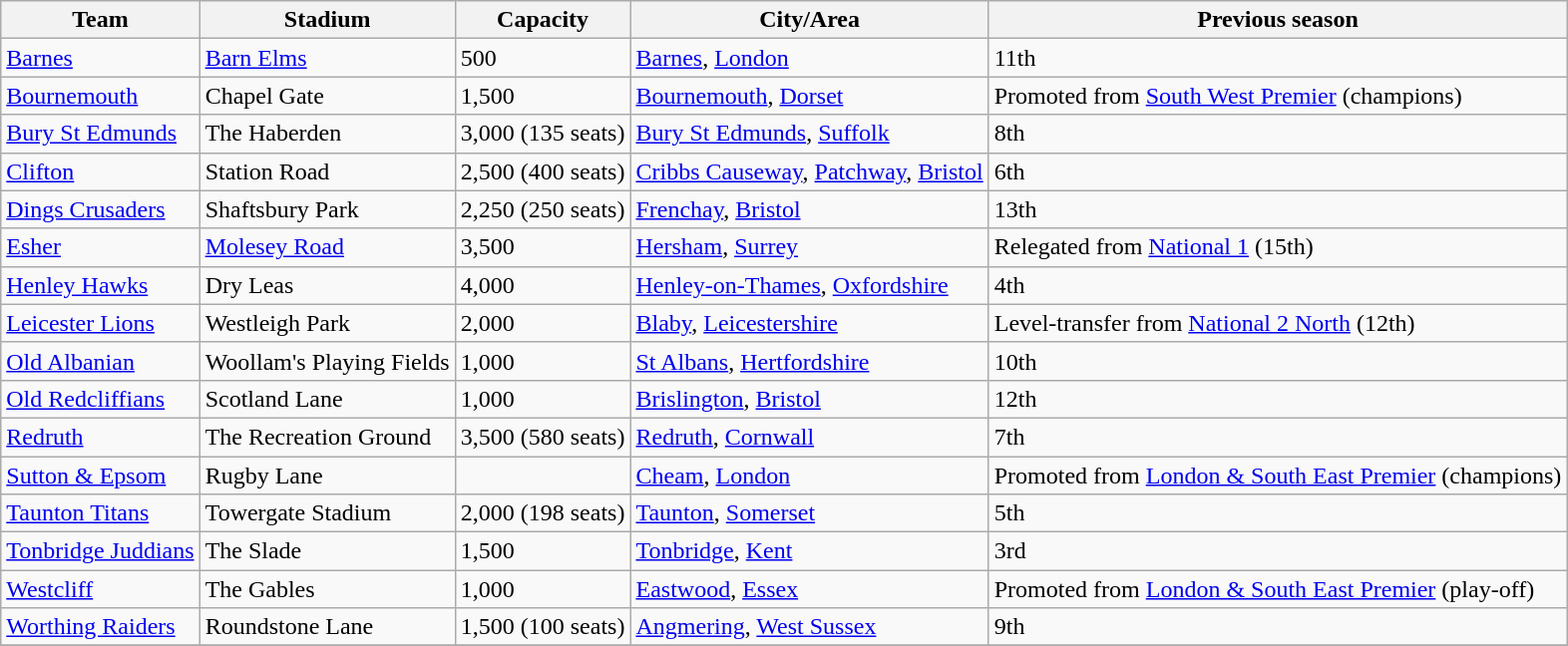<table class="wikitable sortable">
<tr>
<th>Team</th>
<th>Stadium</th>
<th>Capacity</th>
<th>City/Area</th>
<th>Previous season</th>
</tr>
<tr>
<td><a href='#'>Barnes</a></td>
<td><a href='#'>Barn Elms</a></td>
<td>500</td>
<td><a href='#'>Barnes</a>, <a href='#'>London</a></td>
<td>11th</td>
</tr>
<tr>
<td><a href='#'>Bournemouth</a></td>
<td>Chapel Gate</td>
<td>1,500</td>
<td><a href='#'>Bournemouth</a>, <a href='#'>Dorset</a></td>
<td>Promoted from <a href='#'>South West Premier</a> (champions)</td>
</tr>
<tr>
<td><a href='#'>Bury St Edmunds</a></td>
<td>The Haberden</td>
<td>3,000 (135 seats)</td>
<td><a href='#'>Bury St Edmunds</a>, <a href='#'>Suffolk</a></td>
<td>8th</td>
</tr>
<tr>
<td><a href='#'>Clifton</a></td>
<td>Station Road</td>
<td>2,500 (400 seats)</td>
<td><a href='#'>Cribbs Causeway</a>, <a href='#'>Patchway</a>, <a href='#'>Bristol</a></td>
<td>6th</td>
</tr>
<tr>
<td><a href='#'>Dings Crusaders</a></td>
<td>Shaftsbury Park</td>
<td>2,250 (250 seats)</td>
<td><a href='#'>Frenchay</a>, <a href='#'>Bristol</a></td>
<td>13th</td>
</tr>
<tr>
<td><a href='#'>Esher</a></td>
<td><a href='#'>Molesey Road</a></td>
<td>3,500</td>
<td><a href='#'>Hersham</a>, <a href='#'>Surrey</a></td>
<td>Relegated from <a href='#'>National 1</a> (15th)</td>
</tr>
<tr>
<td><a href='#'>Henley Hawks</a></td>
<td>Dry Leas</td>
<td>4,000</td>
<td><a href='#'>Henley-on-Thames</a>, <a href='#'>Oxfordshire</a></td>
<td>4th</td>
</tr>
<tr>
<td><a href='#'>Leicester Lions</a></td>
<td>Westleigh Park</td>
<td>2,000</td>
<td><a href='#'>Blaby</a>, <a href='#'>Leicestershire</a></td>
<td>Level-transfer from <a href='#'>National 2 North</a> (12th)</td>
</tr>
<tr>
<td><a href='#'>Old Albanian</a></td>
<td>Woollam's Playing Fields</td>
<td>1,000</td>
<td><a href='#'>St Albans</a>, <a href='#'>Hertfordshire</a></td>
<td>10th</td>
</tr>
<tr>
<td><a href='#'>Old Redcliffians</a></td>
<td>Scotland Lane</td>
<td>1,000</td>
<td><a href='#'>Brislington</a>, <a href='#'>Bristol</a></td>
<td>12th</td>
</tr>
<tr>
<td><a href='#'>Redruth</a></td>
<td>The Recreation Ground</td>
<td>3,500 (580 seats)</td>
<td><a href='#'>Redruth</a>, <a href='#'>Cornwall</a></td>
<td>7th</td>
</tr>
<tr>
<td><a href='#'>Sutton & Epsom</a></td>
<td>Rugby Lane</td>
<td></td>
<td><a href='#'>Cheam</a>, <a href='#'>London</a></td>
<td>Promoted from <a href='#'>London & South East Premier</a> (champions)</td>
</tr>
<tr>
<td><a href='#'>Taunton Titans</a></td>
<td>Towergate Stadium</td>
<td>2,000 (198 seats)</td>
<td><a href='#'>Taunton</a>, <a href='#'>Somerset</a></td>
<td>5th</td>
</tr>
<tr>
<td><a href='#'>Tonbridge Juddians</a></td>
<td>The Slade</td>
<td>1,500</td>
<td><a href='#'>Tonbridge</a>, <a href='#'>Kent</a></td>
<td>3rd</td>
</tr>
<tr>
<td><a href='#'>Westcliff</a></td>
<td>The Gables</td>
<td>1,000</td>
<td><a href='#'>Eastwood</a>, <a href='#'>Essex</a></td>
<td>Promoted from <a href='#'>London & South East Premier</a> (play-off)</td>
</tr>
<tr>
<td><a href='#'>Worthing Raiders</a></td>
<td>Roundstone Lane</td>
<td>1,500 (100 seats)</td>
<td><a href='#'>Angmering</a>, <a href='#'>West Sussex</a></td>
<td>9th</td>
</tr>
<tr>
</tr>
</table>
